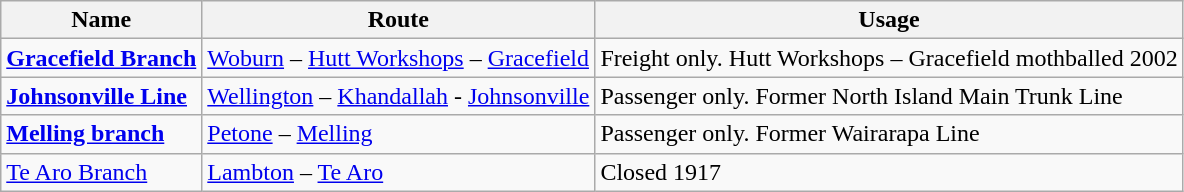<table class="wikitable">
<tr>
<th>Name</th>
<th>Route</th>
<th>Usage</th>
</tr>
<tr>
<td><strong><a href='#'>Gracefield Branch</a></strong></td>
<td><a href='#'>Woburn</a> – <a href='#'>Hutt Workshops</a> – <a href='#'>Gracefield</a></td>
<td>Freight only. Hutt Workshops – Gracefield mothballed 2002</td>
</tr>
<tr>
<td><strong><a href='#'>Johnsonville Line</a></strong></td>
<td><a href='#'>Wellington</a> – <a href='#'>Khandallah</a> - <a href='#'>Johnsonville</a></td>
<td>Passenger only. Former North Island Main Trunk Line</td>
</tr>
<tr>
<td><strong><a href='#'>Melling branch</a></strong></td>
<td><a href='#'>Petone</a> – <a href='#'>Melling</a></td>
<td>Passenger only. Former Wairarapa Line</td>
</tr>
<tr>
<td><a href='#'>Te Aro Branch</a></td>
<td><a href='#'>Lambton</a> – <a href='#'>Te Aro</a></td>
<td>Closed 1917</td>
</tr>
</table>
